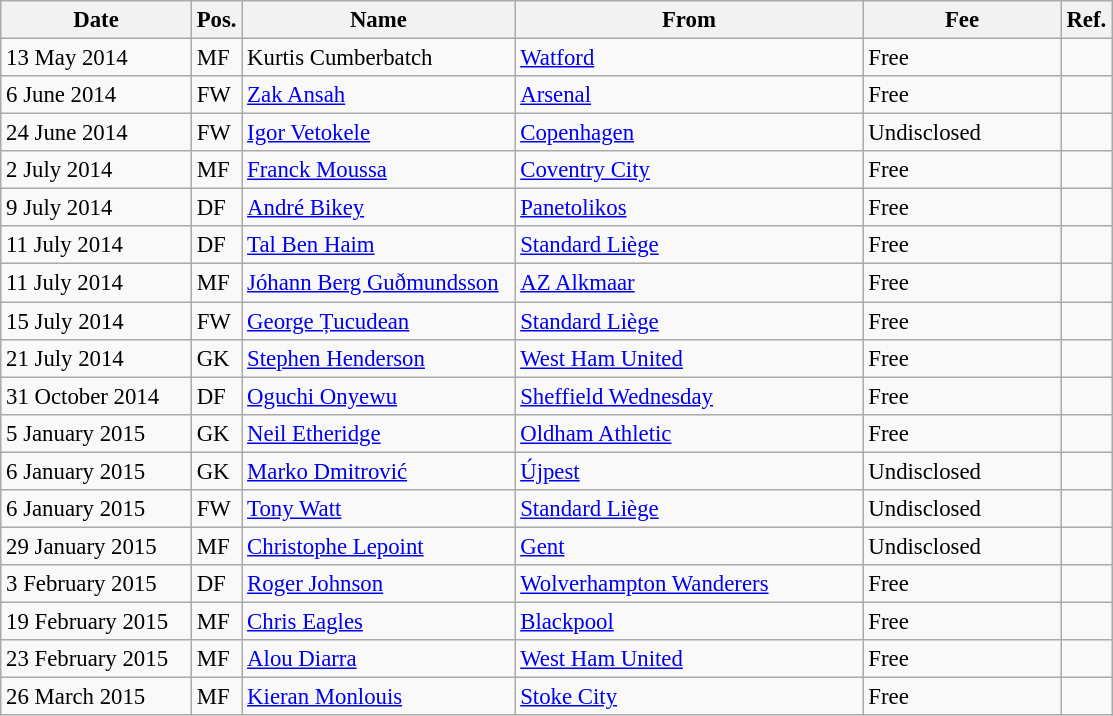<table class="wikitable" style="font-size:95%;">
<tr>
<th style="width:120px;">Date</th>
<th style="width:25px;">Pos.</th>
<th style="width:175px;">Name</th>
<th style="width:225px;">From</th>
<th style="width:125px;">Fee</th>
<th style="width:25px;">Ref.</th>
</tr>
<tr>
<td>13 May 2014</td>
<td>MF</td>
<td> Kurtis Cumberbatch</td>
<td> <a href='#'>Watford</a></td>
<td>Free</td>
<td></td>
</tr>
<tr>
<td>6 June 2014</td>
<td>FW</td>
<td> <a href='#'>Zak Ansah</a></td>
<td> <a href='#'>Arsenal</a></td>
<td>Free</td>
<td></td>
</tr>
<tr>
<td>24 June 2014</td>
<td>FW</td>
<td> <a href='#'>Igor Vetokele</a></td>
<td> <a href='#'>Copenhagen</a></td>
<td>Undisclosed</td>
<td></td>
</tr>
<tr>
<td>2 July 2014</td>
<td>MF</td>
<td> <a href='#'>Franck Moussa</a></td>
<td> <a href='#'>Coventry City</a></td>
<td>Free</td>
<td></td>
</tr>
<tr>
<td>9 July 2014</td>
<td>DF</td>
<td> <a href='#'>André Bikey</a></td>
<td> <a href='#'>Panetolikos</a></td>
<td>Free</td>
<td></td>
</tr>
<tr>
<td>11 July 2014</td>
<td>DF</td>
<td> <a href='#'>Tal Ben Haim</a></td>
<td> <a href='#'>Standard Liège</a></td>
<td>Free</td>
<td></td>
</tr>
<tr>
<td>11 July 2014</td>
<td>MF</td>
<td> <a href='#'>Jóhann Berg Guðmundsson</a></td>
<td> <a href='#'>AZ Alkmaar</a></td>
<td>Free</td>
<td></td>
</tr>
<tr>
<td>15 July 2014</td>
<td>FW</td>
<td> <a href='#'>George Țucudean</a></td>
<td> <a href='#'>Standard Liège</a></td>
<td>Free</td>
<td></td>
</tr>
<tr>
<td>21 July 2014</td>
<td>GK</td>
<td> <a href='#'>Stephen Henderson</a></td>
<td> <a href='#'>West Ham United</a></td>
<td>Free</td>
<td></td>
</tr>
<tr>
<td>31 October 2014</td>
<td>DF</td>
<td> <a href='#'>Oguchi Onyewu</a></td>
<td> <a href='#'>Sheffield Wednesday</a></td>
<td>Free</td>
<td></td>
</tr>
<tr>
<td>5 January 2015</td>
<td>GK</td>
<td> <a href='#'>Neil Etheridge</a></td>
<td> <a href='#'>Oldham Athletic</a></td>
<td>Free</td>
<td></td>
</tr>
<tr>
<td>6 January 2015</td>
<td>GK</td>
<td> <a href='#'>Marko Dmitrović</a></td>
<td> <a href='#'>Újpest</a></td>
<td>Undisclosed</td>
<td></td>
</tr>
<tr>
<td>6 January 2015</td>
<td>FW</td>
<td> <a href='#'>Tony Watt</a></td>
<td> <a href='#'>Standard Liège</a></td>
<td>Undisclosed</td>
<td></td>
</tr>
<tr>
<td>29 January 2015</td>
<td>MF</td>
<td> <a href='#'>Christophe Lepoint</a></td>
<td> <a href='#'>Gent</a></td>
<td>Undisclosed</td>
<td></td>
</tr>
<tr>
<td>3 February 2015</td>
<td>DF</td>
<td> <a href='#'>Roger Johnson</a></td>
<td> <a href='#'>Wolverhampton Wanderers</a></td>
<td>Free</td>
<td></td>
</tr>
<tr>
<td>19 February 2015</td>
<td>MF</td>
<td> <a href='#'>Chris Eagles</a></td>
<td> <a href='#'>Blackpool</a></td>
<td>Free</td>
<td></td>
</tr>
<tr>
<td>23 February 2015</td>
<td>MF</td>
<td> <a href='#'>Alou Diarra</a></td>
<td> <a href='#'>West Ham United</a></td>
<td>Free</td>
<td></td>
</tr>
<tr>
<td>26 March 2015</td>
<td>MF</td>
<td> <a href='#'>Kieran Monlouis</a></td>
<td> <a href='#'>Stoke City</a></td>
<td>Free</td>
<td></td>
</tr>
</table>
